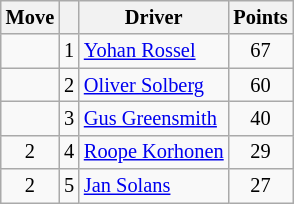<table class="wikitable" style="font-size:85%;">
<tr>
<th>Move</th>
<th></th>
<th>Driver</th>
<th>Points</th>
</tr>
<tr>
<td align="center"></td>
<td align="center">1</td>
<td><a href='#'>Yohan Rossel</a></td>
<td align="center">67</td>
</tr>
<tr>
<td align="center"></td>
<td align="center">2</td>
<td><a href='#'>Oliver Solberg</a></td>
<td align="center">60</td>
</tr>
<tr>
<td align="center"></td>
<td align="center">3</td>
<td><a href='#'>Gus Greensmith</a></td>
<td align="center">40</td>
</tr>
<tr>
<td align="center"> 2</td>
<td align="center">4</td>
<td><a href='#'>Roope Korhonen</a></td>
<td align="center">29</td>
</tr>
<tr>
<td align="center"> 2</td>
<td align="center">5</td>
<td><a href='#'>Jan Solans</a></td>
<td align="center">27</td>
</tr>
</table>
